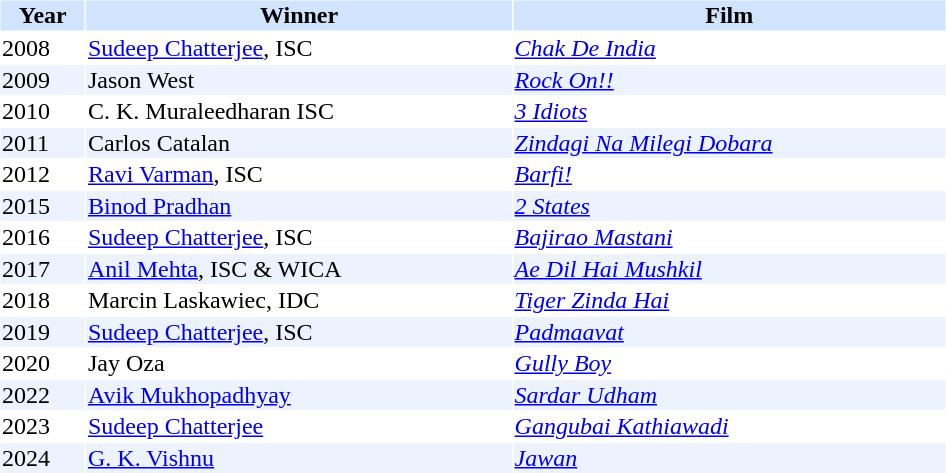<table cellspacing="1" cellpadding="1" border="0" width="50%">
<tr bgcolor="#d1e4fd">
<th>Year</th>
<th>Winner</th>
<th>Film</th>
</tr>
<tr bgcolor="#edf3fe">
</tr>
<tr>
<td>2008</td>
<td><a href='#'>Sudeep Chatterjee</a>, ISC</td>
<td><em><a href='#'>Chak De India</a></em></td>
</tr>
<tr bgcolor="#edf3fe">
<td>2009</td>
<td>Jason West</td>
<td><em><a href='#'>Rock On!!</a></em></td>
</tr>
<tr>
<td>2010</td>
<td>C. K. Muraleedharan ISC</td>
<td><em><a href='#'>3 Idiots</a></em></td>
</tr>
<tr bgcolor="#edf3fe">
<td>2011</td>
<td>Carlos Catalan</td>
<td><em><a href='#'>Zindagi Na Milegi Dobara</a></em></td>
</tr>
<tr>
<td>2012</td>
<td><a href='#'>Ravi Varman</a>, ISC</td>
<td><em><a href='#'>Barfi!</a></em></td>
</tr>
<tr bgcolor="#edf3fe">
<td>2015</td>
<td><a href='#'>Binod Pradhan</a></td>
<td><em><a href='#'>2 States</a></em></td>
</tr>
<tr>
<td>2016</td>
<td><a href='#'>Sudeep Chatterjee</a>, ISC</td>
<td><em><a href='#'>Bajirao Mastani</a></em></td>
</tr>
<tr bgcolor="#edf3fe">
<td>2017</td>
<td><a href='#'>Anil Mehta</a>, ISC & WICA</td>
<td><em><a href='#'>Ae Dil Hai Mushkil</a></em></td>
</tr>
<tr>
<td>2018</td>
<td>Marcin Laskawiec, IDC</td>
<td><em><a href='#'>Tiger Zinda Hai</a></em></td>
</tr>
<tr bgcolor="#edf3fe">
<td>2019</td>
<td><a href='#'>Sudeep Chatterjee</a>, ISC</td>
<td><em><a href='#'>Padmaavat</a></em></td>
</tr>
<tr>
<td>2020</td>
<td>Jay Oza</td>
<td><em><a href='#'>Gully Boy</a></em></td>
</tr>
<tr bgcolor="#edf3fe">
<td>2022</td>
<td><a href='#'>Avik Mukhopadhyay</a></td>
<td><em><a href='#'>Sardar Udham</a></em></td>
</tr>
<tr>
<td>2023</td>
<td><a href='#'>Sudeep Chatterjee</a></td>
<td><em><a href='#'>Gangubai Kathiawadi</a></em></td>
</tr>
<tr bgcolor="#edf3fe">
<td>2024</td>
<td><a href='#'>G. K. Vishnu</a></td>
<td><a href='#'><em>Jawan</em></a></td>
</tr>
</table>
